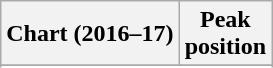<table class="wikitable sortable plainrowheaders" style="text-align:center">
<tr>
<th scope="col">Chart (2016–17)</th>
<th scope="col">Peak<br>position</th>
</tr>
<tr>
</tr>
<tr>
</tr>
</table>
